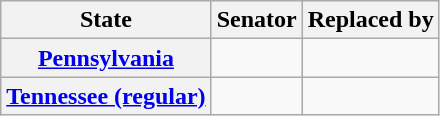<table class="wikitable sortable plainrowheaders">
<tr>
<th scope="col">State</th>
<th scope="col">Senator</th>
<th scope="col">Replaced by</th>
</tr>
<tr>
<th><a href='#'>Pennsylvania</a></th>
<td></td>
<td></td>
</tr>
<tr>
<th><a href='#'>Tennessee (regular)</a></th>
<td></td>
<td></td>
</tr>
</table>
